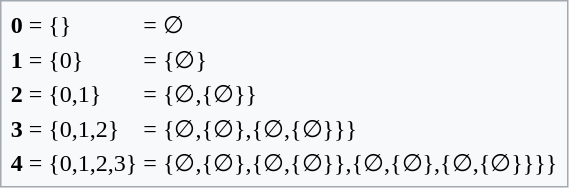<table class="floatright" style="background-color: #f8f9fa; border: 1px solid #a2a9b1; margin: 0.5em 0 0.5em 1em; padding: 0.2em; color:black;" >
<tr>
<th scope="row">0</th>
<td>=</td>
<td>{}</td>
<td>=</td>
<td>∅</td>
</tr>
<tr>
<th scope="row">1</th>
<td>=</td>
<td>{0}</td>
<td>=</td>
<td>{∅}</td>
</tr>
<tr>
<th scope="row">2</th>
<td>=</td>
<td>{0,1}</td>
<td>=</td>
<td>{∅,{∅}}</td>
</tr>
<tr>
<th scope="row">3</th>
<td>=</td>
<td>{0,1,2}</td>
<td>=</td>
<td>{∅,{∅},{∅,{∅}}}</td>
</tr>
<tr>
<th scope="row">4</th>
<td>=</td>
<td>{0,1,2,3}</td>
<td>=</td>
<td>{∅,{∅},{∅,{∅}},{∅,{∅},{∅,{∅}}}}</td>
</tr>
</table>
